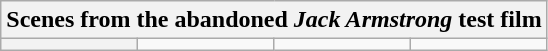<table class="wikitable">
<tr style="background:#fff;">
<th colspan="4">Scenes from the abandoned <em>Jack Armstrong</em> test film</th>
</tr>
<tr>
<th></th>
<td></td>
<td></td>
<td></td>
</tr>
</table>
